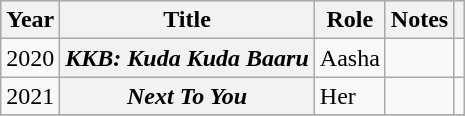<table class="wikitable sortable plainrowheaders">
<tr style="background:#ccc; text-align:center;">
<th scope="col">Year</th>
<th scope="col">Title</th>
<th scope="col">Role</th>
<th scope="col">Notes</th>
<th scope="col" class="unsortable"></th>
</tr>
<tr>
<td>2020</td>
<th scope="row"><em>KKB: Kuda Kuda Baaru</em></th>
<td>Aasha</td>
<td></td>
<td style="text-align: center;"></td>
</tr>
<tr>
<td>2021</td>
<th scope="row"><em>Next To You</em></th>
<td>Her</td>
<td></td>
<td style="text-align: center;"></td>
</tr>
<tr>
</tr>
</table>
